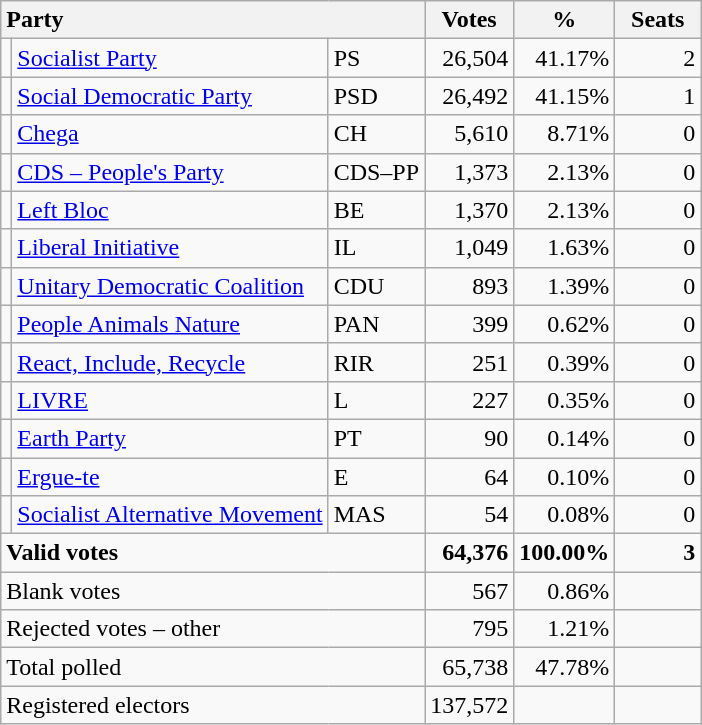<table class="wikitable" border="1" style="text-align:right;">
<tr>
<th style="text-align:left;" colspan=3>Party</th>
<th align=center width="50">Votes</th>
<th align=center width="50">%</th>
<th align=center width="50">Seats</th>
</tr>
<tr>
<td></td>
<td align=left><a href='#'>Socialist Party</a></td>
<td align=left>PS</td>
<td>26,504</td>
<td>41.17%</td>
<td>2</td>
</tr>
<tr>
<td></td>
<td align=left><a href='#'>Social Democratic Party</a></td>
<td align=left>PSD</td>
<td>26,492</td>
<td>41.15%</td>
<td>1</td>
</tr>
<tr>
<td></td>
<td align=left><a href='#'>Chega</a></td>
<td align=left>CH</td>
<td>5,610</td>
<td>8.71%</td>
<td>0</td>
</tr>
<tr>
<td></td>
<td align=left><a href='#'>CDS – People's Party</a></td>
<td align=left style="white-space: nowrap;">CDS–PP</td>
<td>1,373</td>
<td>2.13%</td>
<td>0</td>
</tr>
<tr>
<td></td>
<td align=left><a href='#'>Left Bloc</a></td>
<td align=left>BE</td>
<td>1,370</td>
<td>2.13%</td>
<td>0</td>
</tr>
<tr>
<td></td>
<td align=left><a href='#'>Liberal Initiative</a></td>
<td align=left>IL</td>
<td>1,049</td>
<td>1.63%</td>
<td>0</td>
</tr>
<tr>
<td></td>
<td align=left style="white-space: nowrap;"><a href='#'>Unitary Democratic Coalition</a></td>
<td align=left>CDU</td>
<td>893</td>
<td>1.39%</td>
<td>0</td>
</tr>
<tr>
<td></td>
<td align=left><a href='#'>People Animals Nature</a></td>
<td align=left>PAN</td>
<td>399</td>
<td>0.62%</td>
<td>0</td>
</tr>
<tr>
<td></td>
<td align=left><a href='#'>React, Include, Recycle</a></td>
<td align=left>RIR</td>
<td>251</td>
<td>0.39%</td>
<td>0</td>
</tr>
<tr>
<td></td>
<td align=left><a href='#'>LIVRE</a></td>
<td align=left>L</td>
<td>227</td>
<td>0.35%</td>
<td>0</td>
</tr>
<tr>
<td></td>
<td align=left><a href='#'>Earth Party</a></td>
<td align=left>PT</td>
<td>90</td>
<td>0.14%</td>
<td>0</td>
</tr>
<tr>
<td></td>
<td align=left><a href='#'>Ergue-te</a></td>
<td align=left>E</td>
<td>64</td>
<td>0.10%</td>
<td>0</td>
</tr>
<tr>
<td></td>
<td align=left><a href='#'>Socialist Alternative Movement</a></td>
<td align=left>MAS</td>
<td>54</td>
<td>0.08%</td>
<td>0</td>
</tr>
<tr style="font-weight:bold">
<td align=left colspan=3>Valid votes</td>
<td>64,376</td>
<td>100.00%</td>
<td>3</td>
</tr>
<tr>
<td align=left colspan=3>Blank votes</td>
<td>567</td>
<td>0.86%</td>
<td></td>
</tr>
<tr>
<td align=left colspan=3>Rejected votes – other</td>
<td>795</td>
<td>1.21%</td>
<td></td>
</tr>
<tr>
<td align=left colspan=3>Total polled</td>
<td>65,738</td>
<td>47.78%</td>
<td></td>
</tr>
<tr>
<td align=left colspan=3>Registered electors</td>
<td>137,572</td>
<td></td>
<td></td>
</tr>
</table>
